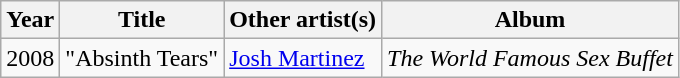<table class="wikitable plainrowheaders">
<tr>
<th scope="col">Year</th>
<th scope="col">Title</th>
<th scope="col">Other artist(s)</th>
<th scope="col">Album</th>
</tr>
<tr>
<td>2008</td>
<td>"Absinth Tears"</td>
<td><a href='#'>Josh Martinez</a></td>
<td><em>The World Famous Sex Buffet</em></td>
</tr>
</table>
